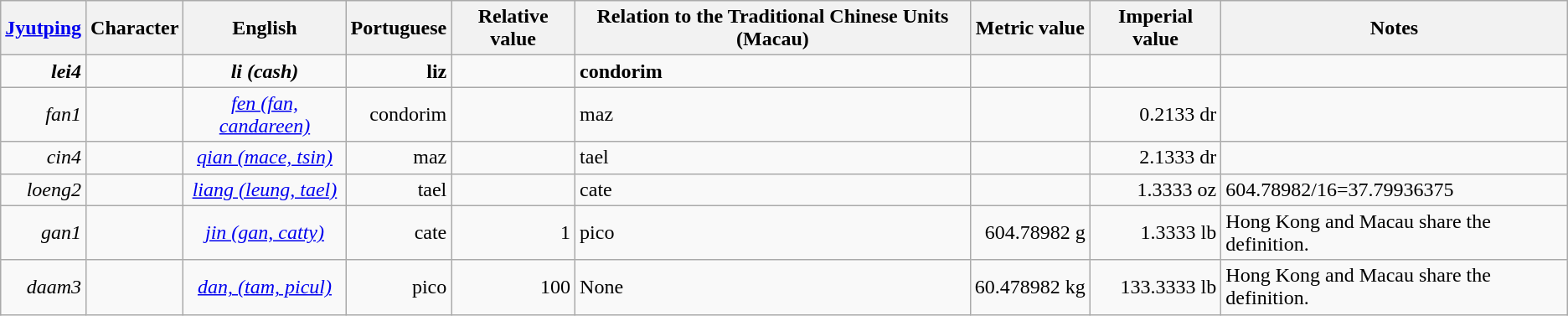<table class="wikitable">
<tr>
<th><a href='#'>Jyutping</a></th>
<th>Character</th>
<th>English</th>
<th>Portuguese</th>
<th>Relative value</th>
<th>Relation to the Traditional Chinese Units (Macau)</th>
<th>Metric value</th>
<th>Imperial value</th>
<th>Notes</th>
</tr>
<tr>
<td align="right"><strong><em>lei4</em></strong></td>
<td align="right"><strong></strong></td>
<td align="center"><strong><em>li (cash)</em></strong></td>
<td align=right><strong>liz</strong></td>
<td align=right><strong></strong></td>
<td><strong> condorim</strong></td>
<td align="right"><strong></strong></td>
<td align=right><strong></strong></td>
<td align=left></td>
</tr>
<tr>
<td align="right"><em>fan1</em></td>
<td align="right"></td>
<td align="center"><em><a href='#'>fen (fan, candareen)</a> </em></td>
<td align=right>condorim</td>
<td align=right></td>
<td> maz</td>
<td align="right"></td>
<td align=right>0.2133 dr</td>
<td align=left></td>
</tr>
<tr>
<td align="right"><em>cin4</em></td>
<td align="right"></td>
<td align="center"><em><a href='#'>qian (mace, tsin)</a></em></td>
<td align=right>maz</td>
<td align=right></td>
<td> tael</td>
<td align="right"></td>
<td align=right>2.1333 dr</td>
<td align=left></td>
</tr>
<tr>
<td align="right"><em>loeng2</em></td>
<td align="right"></td>
<td align="center"><em><a href='#'>liang (leung, tael)</a></em></td>
<td align=right>tael</td>
<td align=right></td>
<td> cate</td>
<td align="right"></td>
<td align=right>1.3333 oz</td>
<td align=left>604.78982/16=37.79936375</td>
</tr>
<tr>
<td align="right"><em>gan1</em></td>
<td align="right"></td>
<td align="center"><em><a href='#'>jin (gan, catty)</a></em></td>
<td align=right>cate</td>
<td align=right>1</td>
<td> pico</td>
<td align="right">604.78982 g</td>
<td align=right>1.3333 lb</td>
<td align=left>Hong Kong and Macau share the definition.</td>
</tr>
<tr>
<td align="right"><em>daam3</em></td>
<td align="right"></td>
<td align="center"><em><a href='#'>dan, (tam, picul)</a></em></td>
<td align=right>pico</td>
<td align=right>100</td>
<td>None</td>
<td align="right">60.478982 kg</td>
<td align=right>133.3333 lb</td>
<td align=left>Hong Kong and Macau share the definition.</td>
</tr>
</table>
